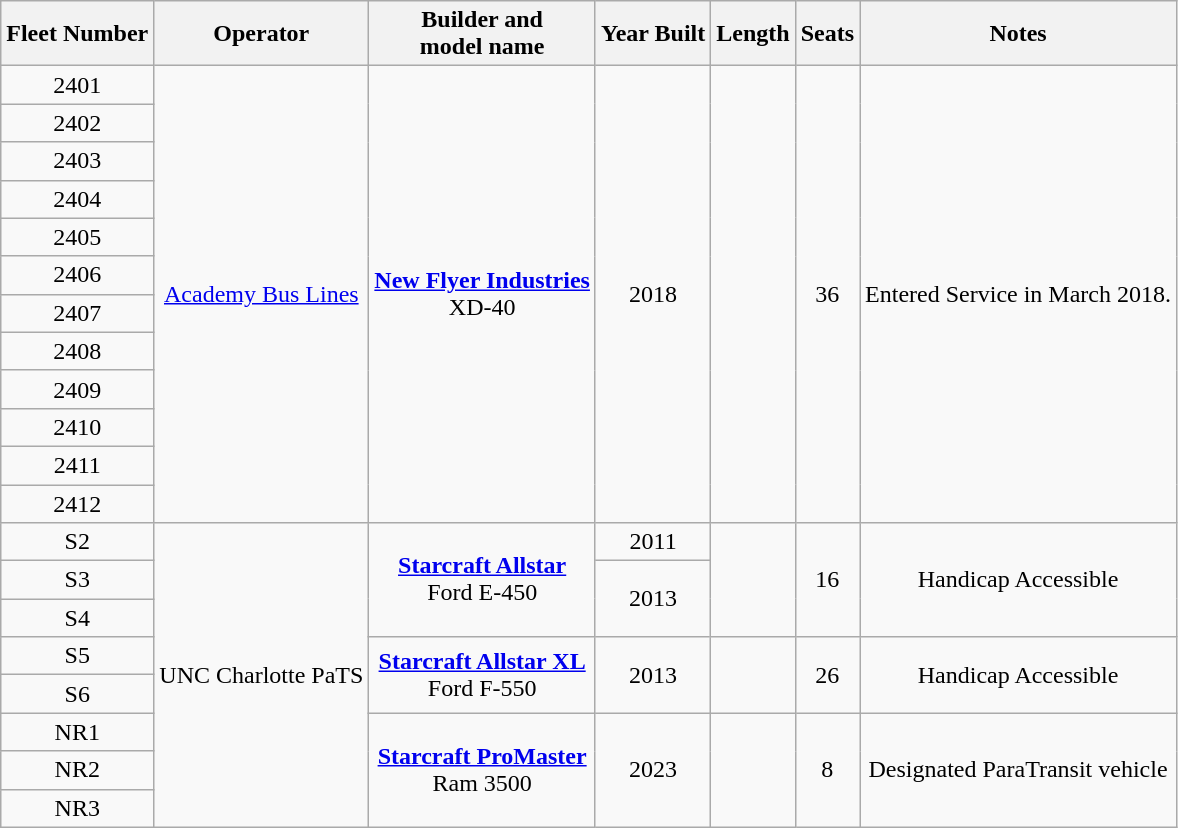<table class="wikitable sortable" style="text-align:center" style="font-size: 95%;">
<tr>
<th>Fleet Number</th>
<th>Operator</th>
<th>Builder and<br>model name</th>
<th>Year Built</th>
<th>Length</th>
<th>Seats</th>
<th class=unsortable>Notes</th>
</tr>
<tr>
<td align="center">2401</td>
<td rowspan="12" align="center"><a href='#'>Academy Bus Lines</a></td>
<td rowspan="12" align="center"><strong><a href='#'>New Flyer Industries</a></strong><br>XD-40</td>
<td rowspan="12" align="center">2018</td>
<td rowspan="12" align="center"></td>
<td rowspan="12" align="center">36</td>
<td rowspan="12" align="center">Entered Service in March 2018. </td>
</tr>
<tr>
<td align="center">2402</td>
</tr>
<tr>
<td align="center">2403</td>
</tr>
<tr>
<td align="center">2404</td>
</tr>
<tr>
<td align="center">2405</td>
</tr>
<tr>
<td align="center">2406</td>
</tr>
<tr>
<td align="center">2407</td>
</tr>
<tr>
<td align="center">2408</td>
</tr>
<tr>
<td align="center">2409</td>
</tr>
<tr>
<td align="center">2410</td>
</tr>
<tr>
<td align="center">2411</td>
</tr>
<tr>
<td align="center">2412</td>
</tr>
<tr>
<td align="center">S2</td>
<td rowspan="8" align="center">UNC Charlotte PaTS</td>
<td rowspan="3" align="center"><strong><a href='#'>Starcraft Allstar</a></strong><br>Ford E-450</td>
<td align="center">2011</td>
<td rowspan="3" align="center"></td>
<td rowspan="3" align="center">16</td>
<td rowspan="3" align="center">Handicap Accessible</td>
</tr>
<tr>
<td align="center">S3</td>
<td rowspan="2" align="center">2013</td>
</tr>
<tr>
<td align="center">S4</td>
</tr>
<tr>
<td align="center">S5</td>
<td rowspan="2" align="center"><strong><a href='#'>Starcraft Allstar XL</a></strong><br>Ford F-550</td>
<td rowspan="2" align="center">2013</td>
<td rowspan="2" align="center"></td>
<td rowspan="2" align="center">26</td>
<td rowspan="2" align="center">Handicap Accessible</td>
</tr>
<tr>
<td align="center">S6</td>
</tr>
<tr>
<td align="center">NR1</td>
<td rowspan="3" align="center"><strong><a href='#'>Starcraft ProMaster</a></strong> <br>Ram 3500</td>
<td rowspan="3" align="center">2023</td>
<td rowspan="3" align="center"></td>
<td rowspan="3" align="center">8</td>
<td rowspan="3" align="center">Designated ParaTransit vehicle</td>
</tr>
<tr>
<td align="center">NR2</td>
</tr>
<tr>
<td align="center">NR3</td>
</tr>
</table>
